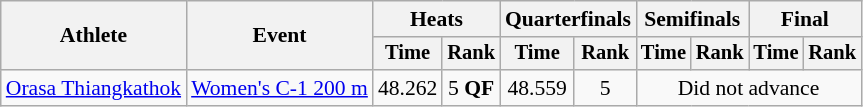<table class=wikitable style="font-size:90%">
<tr>
<th rowspan="2">Athlete</th>
<th rowspan="2">Event</th>
<th colspan=2>Heats</th>
<th colspan=2>Quarterfinals</th>
<th colspan=2>Semifinals</th>
<th colspan=2>Final</th>
</tr>
<tr style="font-size:95%">
<th>Time</th>
<th>Rank</th>
<th>Time</th>
<th>Rank</th>
<th>Time</th>
<th>Rank</th>
<th>Time</th>
<th>Rank</th>
</tr>
<tr align=center>
<td align=left><a href='#'>Orasa Thiangkathok</a></td>
<td align=left><a href='#'>Women's C-1 200 m</a></td>
<td>48.262</td>
<td>5 <strong>QF</strong></td>
<td>48.559</td>
<td>5</td>
<td colspan=4>Did not advance</td>
</tr>
</table>
